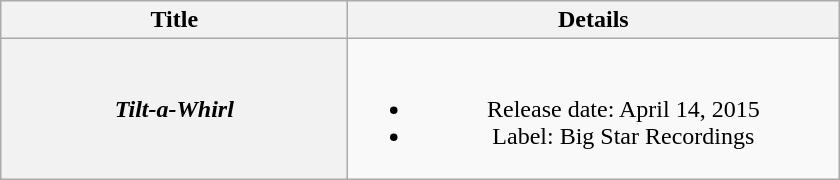<table class="wikitable plainrowheaders" style="text-align:center;">
<tr>
<th style="width:14em;">Title</th>
<th style="width:20em;">Details</th>
</tr>
<tr>
<th scope="row"><em>Tilt-a-Whirl</em></th>
<td><br><ul><li>Release date: April 14, 2015</li><li>Label: Big Star Recordings</li></ul></td>
</tr>
</table>
